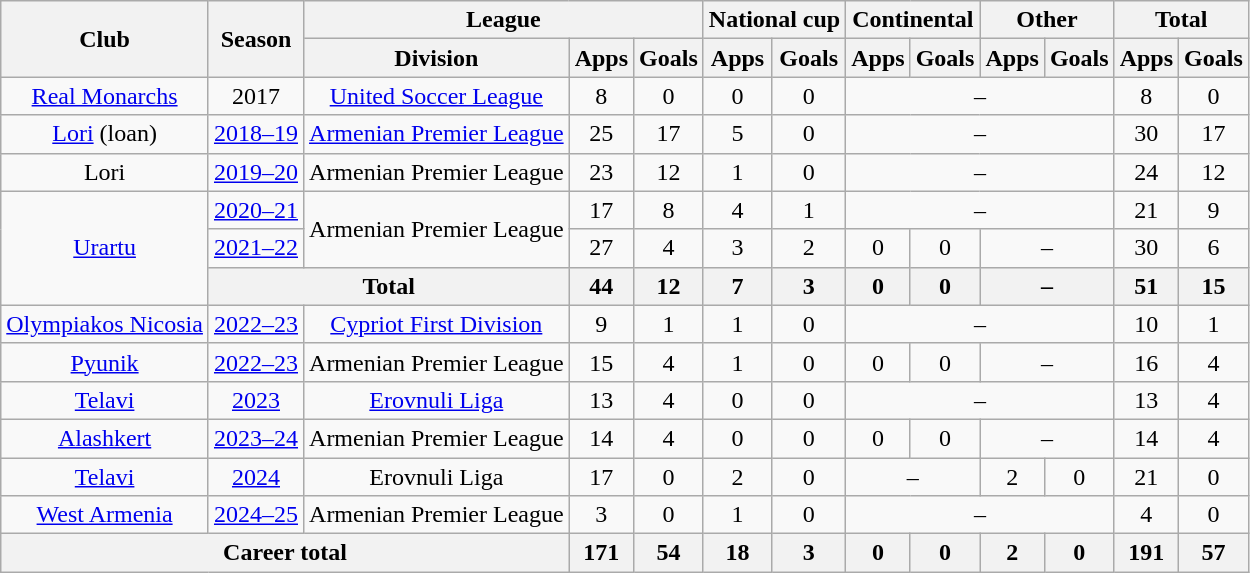<table class="wikitable" style="text-align:center">
<tr>
<th rowspan="2">Club</th>
<th rowspan="2">Season</th>
<th colspan="3">League</th>
<th colspan="2">National cup</th>
<th colspan="2">Continental</th>
<th colspan="2">Other</th>
<th colspan="2">Total</th>
</tr>
<tr>
<th>Division</th>
<th>Apps</th>
<th>Goals</th>
<th>Apps</th>
<th>Goals</th>
<th>Apps</th>
<th>Goals</th>
<th>Apps</th>
<th>Goals</th>
<th>Apps</th>
<th>Goals</th>
</tr>
<tr>
<td><a href='#'>Real Monarchs</a></td>
<td>2017</td>
<td><a href='#'>United Soccer League</a></td>
<td>8</td>
<td>0</td>
<td>0</td>
<td>0</td>
<td colspan="4">–</td>
<td>8</td>
<td>0</td>
</tr>
<tr>
<td><a href='#'>Lori</a> (loan)</td>
<td><a href='#'>2018–19</a></td>
<td><a href='#'>Armenian Premier League</a></td>
<td>25</td>
<td>17</td>
<td>5</td>
<td>0</td>
<td colspan="4">–</td>
<td>30</td>
<td>17</td>
</tr>
<tr>
<td>Lori</td>
<td><a href='#'>2019–20</a></td>
<td>Armenian Premier League</td>
<td>23</td>
<td>12</td>
<td>1</td>
<td>0</td>
<td colspan="4">–</td>
<td>24</td>
<td>12</td>
</tr>
<tr>
<td rowspan="3"><a href='#'>Urartu</a></td>
<td><a href='#'>2020–21</a></td>
<td rowspan="2">Armenian Premier League</td>
<td>17</td>
<td>8</td>
<td>4</td>
<td>1</td>
<td colspan="4">–</td>
<td>21</td>
<td>9</td>
</tr>
<tr>
<td><a href='#'>2021–22</a></td>
<td>27</td>
<td>4</td>
<td>3</td>
<td>2</td>
<td>0</td>
<td>0</td>
<td colspan="2">–</td>
<td>30</td>
<td>6</td>
</tr>
<tr>
<th colspan="2">Total</th>
<th>44</th>
<th>12</th>
<th>7</th>
<th>3</th>
<th>0</th>
<th>0</th>
<th colspan="2">–</th>
<th>51</th>
<th>15</th>
</tr>
<tr>
<td><a href='#'>Olympiakos Nicosia</a></td>
<td><a href='#'>2022–23</a></td>
<td><a href='#'>Cypriot First Division</a></td>
<td>9</td>
<td>1</td>
<td>1</td>
<td>0</td>
<td colspan="4">–</td>
<td>10</td>
<td>1</td>
</tr>
<tr>
<td><a href='#'>Pyunik</a></td>
<td><a href='#'>2022–23</a></td>
<td>Armenian Premier League</td>
<td>15</td>
<td>4</td>
<td>1</td>
<td>0</td>
<td>0</td>
<td>0</td>
<td colspan="2">–</td>
<td>16</td>
<td>4</td>
</tr>
<tr>
<td><a href='#'>Telavi</a></td>
<td><a href='#'>2023</a></td>
<td><a href='#'>Erovnuli Liga</a></td>
<td>13</td>
<td>4</td>
<td>0</td>
<td>0</td>
<td colspan="4">–</td>
<td>13</td>
<td>4</td>
</tr>
<tr>
<td><a href='#'>Alashkert</a></td>
<td><a href='#'>2023–24</a></td>
<td>Armenian Premier League</td>
<td>14</td>
<td>4</td>
<td>0</td>
<td>0</td>
<td>0</td>
<td>0</td>
<td colspan="2">–</td>
<td>14</td>
<td>4</td>
</tr>
<tr>
<td><a href='#'>Telavi</a></td>
<td><a href='#'>2024</a></td>
<td>Erovnuli Liga</td>
<td>17</td>
<td>0</td>
<td>2</td>
<td>0</td>
<td colspan="2">–</td>
<td>2</td>
<td>0</td>
<td>21</td>
<td>0</td>
</tr>
<tr>
<td><a href='#'>West Armenia</a></td>
<td><a href='#'>2024–25</a></td>
<td>Armenian Premier League</td>
<td>3</td>
<td>0</td>
<td>1</td>
<td>0</td>
<td colspan="4">–</td>
<td>4</td>
<td>0</td>
</tr>
<tr>
<th colspan="3">Career total</th>
<th>171</th>
<th>54</th>
<th>18</th>
<th>3</th>
<th>0</th>
<th>0</th>
<th>2</th>
<th>0</th>
<th>191</th>
<th>57</th>
</tr>
</table>
